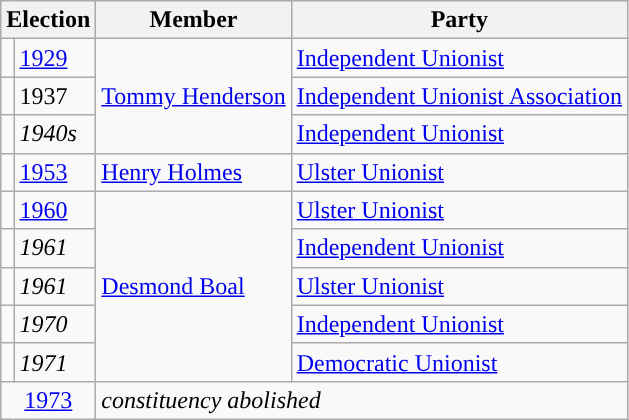<table class="wikitable">
<tr>
<th colspan="2">Election</th>
<th>Member</th>
<th>Party</th>
</tr>
<tr>
<td style="background-color: "></td>
<td><a href='#'>1929</a></td>
<td rowspan="3"><a href='#'>Tommy Henderson</a></td>
<td><a href='#'>Independent Unionist</a></td>
</tr>
<tr>
<td style="background-color: "></td>
<td>1937</td>
<td><a href='#'>Independent Unionist Association</a></td>
</tr>
<tr>
<td style="background-color: "></td>
<td><em>1940s</em></td>
<td><a href='#'>Independent Unionist</a></td>
</tr>
<tr>
<td style="background-color: "></td>
<td><a href='#'>1953</a></td>
<td><a href='#'>Henry Holmes</a></td>
<td><a href='#'>Ulster Unionist</a></td>
</tr>
<tr>
<td style="background-color: "></td>
<td><a href='#'>1960</a></td>
<td rowspan="5"><a href='#'>Desmond Boal</a></td>
<td><a href='#'>Ulster Unionist</a></td>
</tr>
<tr>
<td style="background-color: "></td>
<td><em>1961</em></td>
<td><a href='#'>Independent Unionist</a></td>
</tr>
<tr>
<td style="background-color: "></td>
<td><em>1961</em></td>
<td><a href='#'>Ulster Unionist</a></td>
</tr>
<tr>
<td style="background-color: "></td>
<td><em>1970</em></td>
<td><a href='#'>Independent Unionist</a></td>
</tr>
<tr>
<td style="background-color: "></td>
<td><em>1971</em></td>
<td><a href='#'>Democratic Unionist</a></td>
</tr>
<tr>
<td colspan="2" align="center"><a href='#'>1973</a></td>
<td colspan="2"><em>constituency abolished</em></td>
</tr>
</table>
